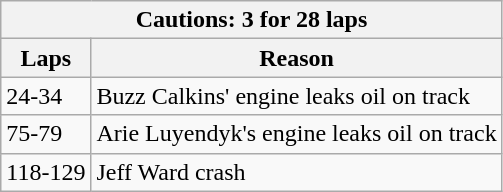<table class="wikitable">
<tr>
<th colspan=2>Cautions: 3 for 28 laps</th>
</tr>
<tr>
<th>Laps</th>
<th>Reason</th>
</tr>
<tr>
<td>24-34</td>
<td>Buzz Calkins' engine leaks oil on track</td>
</tr>
<tr>
<td>75-79</td>
<td>Arie Luyendyk's engine leaks oil on track</td>
</tr>
<tr>
<td>118-129</td>
<td>Jeff Ward crash</td>
</tr>
</table>
